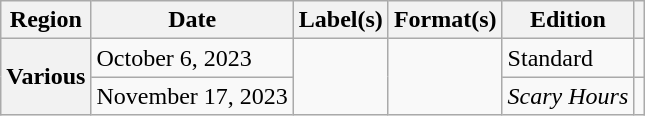<table class="wikitable plainrowheaders">
<tr>
<th scope="col">Region</th>
<th scope="col">Date</th>
<th scope="col">Label(s)</th>
<th scope="col">Format(s)</th>
<th scope="col">Edition</th>
<th scope="col"></th>
</tr>
<tr>
<th scope="row" rowspan="2">Various</th>
<td>October 6, 2023</td>
<td rowspan="2"></td>
<td rowspan="2"></td>
<td>Standard</td>
<td style="text-align: center"></td>
</tr>
<tr>
<td>November 17, 2023</td>
<td><em>Scary Hours</em></td>
<td style="text-align: center"></td>
</tr>
</table>
